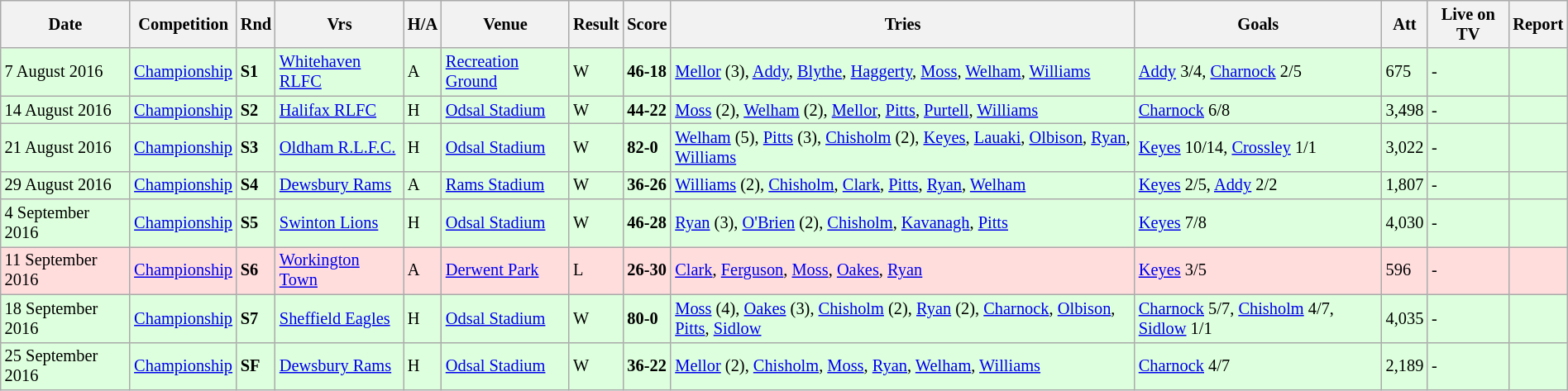<table class="wikitable"  style="font-size:85%; width:100%;">
<tr>
<th>Date</th>
<th>Competition</th>
<th>Rnd</th>
<th>Vrs</th>
<th>H/A</th>
<th>Venue</th>
<th>Result</th>
<th>Score</th>
<th>Tries</th>
<th>Goals</th>
<th>Att</th>
<th>Live on TV</th>
<th>Report</th>
</tr>
<tr style="background:#ddffdd;" width=20|>
<td>7 August 2016</td>
<td><a href='#'>Championship</a></td>
<td><strong>S1</strong></td>
<td><a href='#'>Whitehaven RLFC</a></td>
<td>A</td>
<td><a href='#'>Recreation Ground</a></td>
<td>W</td>
<td><strong>46-18</strong></td>
<td><a href='#'>Mellor</a> (3), <a href='#'>Addy</a>, <a href='#'>Blythe</a>, <a href='#'>Haggerty</a>, <a href='#'>Moss</a>, <a href='#'>Welham</a>, <a href='#'>Williams</a></td>
<td><a href='#'>Addy</a> 3/4, <a href='#'>Charnock</a> 2/5</td>
<td>675</td>
<td>-</td>
<td></td>
</tr>
<tr style="background:#ddffdd;" width=20|>
<td>14 August 2016</td>
<td><a href='#'>Championship</a></td>
<td><strong>S2</strong></td>
<td><a href='#'>Halifax RLFC</a></td>
<td>H</td>
<td><a href='#'>Odsal Stadium</a></td>
<td>W</td>
<td><strong>44-22</strong></td>
<td><a href='#'>Moss</a> (2), <a href='#'>Welham</a> (2), <a href='#'>Mellor</a>, <a href='#'>Pitts</a>, <a href='#'>Purtell</a>, <a href='#'>Williams</a></td>
<td><a href='#'>Charnock</a> 6/8</td>
<td>3,498</td>
<td>-</td>
<td></td>
</tr>
<tr style="background:#ddffdd;" width=20|>
<td>21 August 2016</td>
<td><a href='#'>Championship</a></td>
<td><strong>S3</strong></td>
<td><a href='#'>Oldham R.L.F.C.</a></td>
<td>H</td>
<td><a href='#'>Odsal Stadium</a></td>
<td>W</td>
<td><strong>82-0</strong></td>
<td><a href='#'>Welham</a> (5), <a href='#'>Pitts</a> (3), <a href='#'>Chisholm</a> (2), <a href='#'>Keyes</a>, <a href='#'>Lauaki</a>, <a href='#'>Olbison</a>, <a href='#'>Ryan</a>, <a href='#'>Williams</a></td>
<td><a href='#'>Keyes</a> 10/14, <a href='#'>Crossley</a> 1/1</td>
<td>3,022</td>
<td>-</td>
<td></td>
</tr>
<tr style="background:#ddffdd;" width=20|>
<td>29 August 2016</td>
<td><a href='#'>Championship</a></td>
<td><strong>S4</strong></td>
<td><a href='#'>Dewsbury Rams</a></td>
<td>A</td>
<td><a href='#'>Rams Stadium</a></td>
<td>W</td>
<td><strong>36-26</strong></td>
<td><a href='#'>Williams</a> (2), <a href='#'>Chisholm</a>, <a href='#'>Clark</a>, <a href='#'>Pitts</a>, <a href='#'>Ryan</a>, <a href='#'>Welham</a></td>
<td><a href='#'>Keyes</a> 2/5, <a href='#'>Addy</a> 2/2</td>
<td>1,807</td>
<td>-</td>
<td></td>
</tr>
<tr style="background:#ddffdd;" width=20|>
<td>4 September 2016</td>
<td><a href='#'>Championship</a></td>
<td><strong>S5</strong></td>
<td><a href='#'>Swinton Lions</a></td>
<td>H</td>
<td><a href='#'>Odsal Stadium</a></td>
<td>W</td>
<td><strong>46-28</strong></td>
<td><a href='#'>Ryan</a> (3), <a href='#'>O'Brien</a> (2), <a href='#'>Chisholm</a>, <a href='#'>Kavanagh</a>, <a href='#'>Pitts</a></td>
<td><a href='#'>Keyes</a> 7/8</td>
<td>4,030</td>
<td>-</td>
<td></td>
</tr>
<tr style="background:#ffdddd;" width=20|>
<td>11 September 2016</td>
<td><a href='#'>Championship</a></td>
<td><strong>S6</strong></td>
<td><a href='#'>Workington Town</a></td>
<td>A</td>
<td><a href='#'>Derwent Park</a></td>
<td>L</td>
<td><strong>26-30</strong></td>
<td><a href='#'>Clark</a>, <a href='#'>Ferguson</a>, <a href='#'>Moss</a>, <a href='#'>Oakes</a>, <a href='#'>Ryan</a></td>
<td><a href='#'>Keyes</a> 3/5</td>
<td>596</td>
<td>-</td>
<td></td>
</tr>
<tr style="background:#ddffdd;" width=20|>
<td>18 September 2016</td>
<td><a href='#'>Championship</a></td>
<td><strong>S7</strong></td>
<td><a href='#'>Sheffield Eagles</a></td>
<td>H</td>
<td><a href='#'>Odsal Stadium</a></td>
<td>W</td>
<td><strong>80-0</strong></td>
<td><a href='#'>Moss</a> (4), <a href='#'>Oakes</a> (3), <a href='#'>Chisholm</a> (2), <a href='#'>Ryan</a> (2), <a href='#'>Charnock</a>, <a href='#'>Olbison</a>, <a href='#'>Pitts</a>, <a href='#'>Sidlow</a></td>
<td><a href='#'>Charnock</a> 5/7, <a href='#'>Chisholm</a> 4/7, <a href='#'>Sidlow</a> 1/1</td>
<td>4,035</td>
<td>-</td>
<td></td>
</tr>
<tr style="background:#ddffdd;" width=20|>
<td>25 September 2016</td>
<td><a href='#'>Championship</a></td>
<td><strong>SF</strong></td>
<td><a href='#'>Dewsbury Rams</a></td>
<td>H</td>
<td><a href='#'>Odsal Stadium</a></td>
<td>W</td>
<td><strong>36-22</strong></td>
<td><a href='#'>Mellor</a> (2), <a href='#'>Chisholm</a>, <a href='#'>Moss</a>, <a href='#'>Ryan</a>, <a href='#'>Welham</a>, <a href='#'>Williams</a></td>
<td><a href='#'>Charnock</a> 4/7</td>
<td>2,189</td>
<td>-</td>
<td></td>
</tr>
</table>
